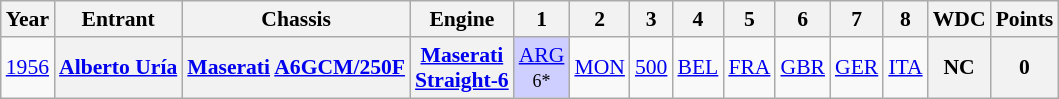<table class="wikitable" style="text-align:center; font-size:90%">
<tr>
<th>Year</th>
<th>Entrant</th>
<th>Chassis</th>
<th>Engine</th>
<th>1</th>
<th>2</th>
<th>3</th>
<th>4</th>
<th>5</th>
<th>6</th>
<th>7</th>
<th>8</th>
<th>WDC</th>
<th>Points</th>
</tr>
<tr>
<td><a href='#'>1956</a></td>
<th><a href='#'>Alberto Uría</a></th>
<th><a href='#'>Maserati</a> <a href='#'>A6GCM/250F</a></th>
<th><a href='#'>Maserati</a><br><a href='#'>Straight-6</a></th>
<td style="background:#CFCFFF;"><a href='#'>ARG</a><br><small>6*</small></td>
<td><a href='#'>MON</a></td>
<td><a href='#'>500</a></td>
<td><a href='#'>BEL</a></td>
<td><a href='#'>FRA</a></td>
<td><a href='#'>GBR</a></td>
<td><a href='#'>GER</a></td>
<td><a href='#'>ITA</a></td>
<th>NC</th>
<th>0</th>
</tr>
</table>
